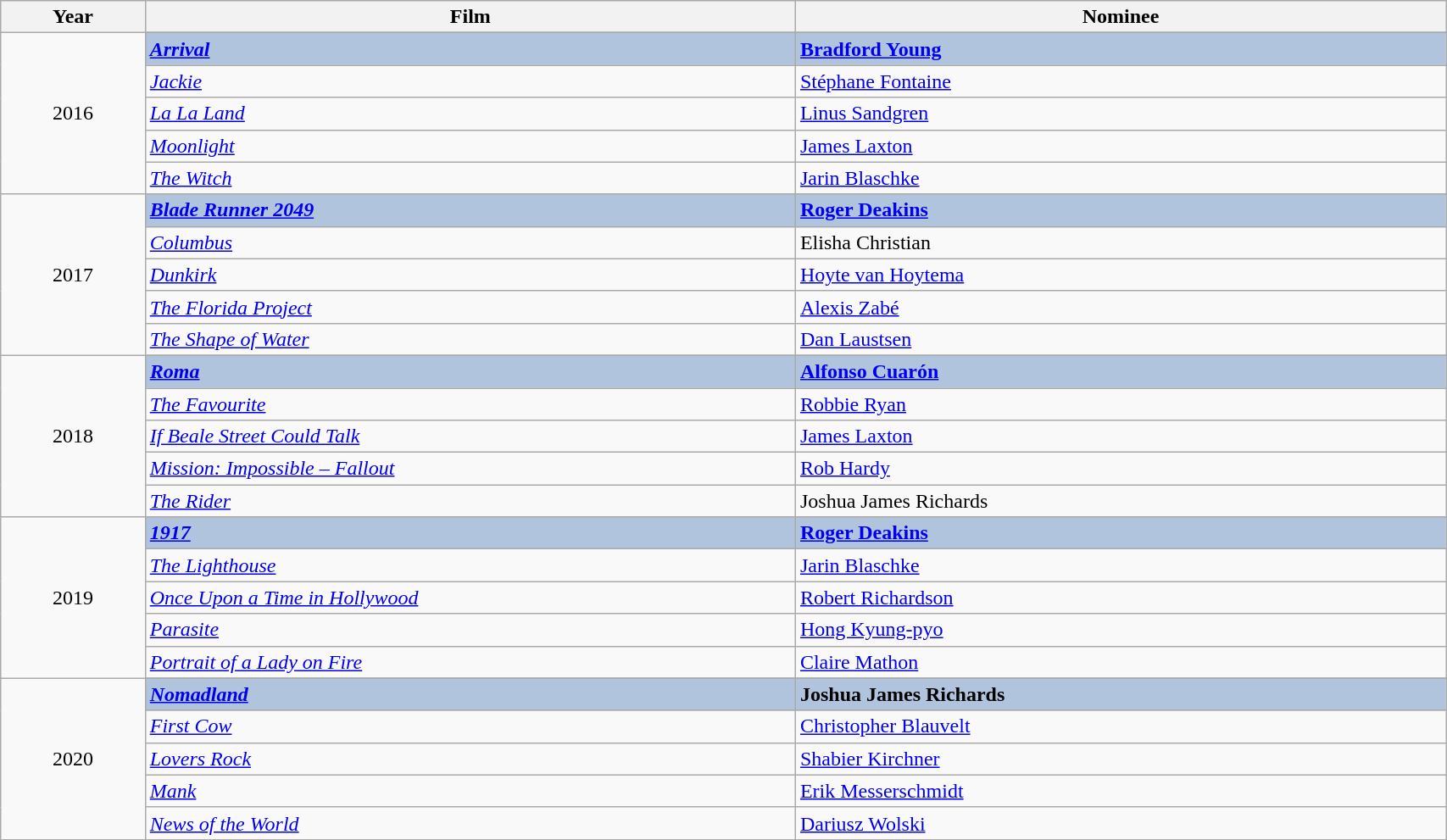<table class="wikitable" width="90%"="wikitable" width="90%">
<tr>
<th width="10%">Year</th>
<th width="45%">Film</th>
<th width="45%">Nominee</th>
</tr>
<tr>
<td rowspan="6" align="center">2016</td>
</tr>
<tr style="background:#B0C4DE">
<td><strong><em><a href='#'>Arrival</a></em></strong></td>
<td><strong><a href='#'>Bradford Young</a></strong></td>
</tr>
<tr>
<td><em><a href='#'>Jackie</a></em></td>
<td><a href='#'>Stéphane Fontaine</a></td>
</tr>
<tr>
<td><em><a href='#'>La La Land</a></em></td>
<td><a href='#'>Linus Sandgren</a></td>
</tr>
<tr>
<td><em><a href='#'>Moonlight</a></em></td>
<td><a href='#'>James Laxton</a></td>
</tr>
<tr>
<td><em><a href='#'>The Witch</a></em></td>
<td><a href='#'>Jarin Blaschke</a></td>
</tr>
<tr>
<td rowspan="6" align="center">2017</td>
</tr>
<tr style="background:#B0C4DE">
<td><strong><em><a href='#'>Blade Runner 2049</a></em></strong></td>
<td><strong><a href='#'>Roger Deakins</a></strong></td>
</tr>
<tr>
<td><em><a href='#'>Columbus</a></em></td>
<td>Elisha Christian</td>
</tr>
<tr>
<td><em><a href='#'>Dunkirk</a></em></td>
<td><a href='#'>Hoyte van Hoytema</a></td>
</tr>
<tr>
<td><em><a href='#'>The Florida Project</a></em></td>
<td><a href='#'>Alexis Zabé</a></td>
</tr>
<tr>
<td><em><a href='#'>The Shape of Water</a></em></td>
<td><a href='#'>Dan Laustsen</a></td>
</tr>
<tr>
<td rowspan="6" align="center">2018</td>
</tr>
<tr style="background:#B0C4DE">
<td><strong><em><a href='#'>Roma</a></em></strong></td>
<td><strong><a href='#'>Alfonso Cuarón</a></strong></td>
</tr>
<tr>
<td><em><a href='#'>The Favourite</a></em></td>
<td><a href='#'>Robbie Ryan</a></td>
</tr>
<tr>
<td><em><a href='#'>If Beale Street Could Talk</a></em></td>
<td><a href='#'>James Laxton</a></td>
</tr>
<tr>
<td><em><a href='#'>Mission: Impossible – Fallout</a></em></td>
<td><a href='#'>Rob Hardy</a></td>
</tr>
<tr>
<td><em><a href='#'>The Rider</a></em></td>
<td>Joshua James Richards</td>
</tr>
<tr>
<td rowspan="6" align="center">2019</td>
</tr>
<tr style="background:#B0C4DE">
<td><strong><em><a href='#'>1917</a></em></strong></td>
<td><strong><a href='#'>Roger Deakins</a></strong></td>
</tr>
<tr>
<td><em><a href='#'>The Lighthouse</a></em></td>
<td><a href='#'>Jarin Blaschke</a></td>
</tr>
<tr>
<td><em><a href='#'>Once Upon a Time in Hollywood</a></em></td>
<td><a href='#'>Robert Richardson</a></td>
</tr>
<tr>
<td><em><a href='#'>Parasite</a></em></td>
<td><a href='#'>Hong Kyung-pyo</a></td>
</tr>
<tr>
<td><em><a href='#'>Portrait of a Lady on Fire</a></em></td>
<td><a href='#'>Claire Mathon</a></td>
</tr>
<tr>
<td rowspan="6" align="center">2020</td>
</tr>
<tr style="background:#B0C4DE">
<td><strong><em><a href='#'>Nomadland</a></em></strong></td>
<td><strong>Joshua James Richards</strong></td>
</tr>
<tr>
<td><em><a href='#'>First Cow</a></em></td>
<td><a href='#'>Christopher Blauvelt</a></td>
</tr>
<tr>
<td><em><a href='#'>Lovers Rock</a></em></td>
<td><a href='#'>Shabier Kirchner</a></td>
</tr>
<tr>
<td><em><a href='#'>Mank</a></em></td>
<td><a href='#'>Erik Messerschmidt</a></td>
</tr>
<tr>
<td><em><a href='#'>News of the World</a></em></td>
<td><a href='#'>Dariusz Wolski</a></td>
</tr>
</table>
